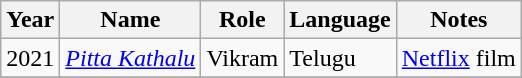<table class="wikitable" border="1">
<tr>
<th>Year</th>
<th>Name</th>
<th>Role</th>
<th>Language</th>
<th>Notes</th>
</tr>
<tr>
<td>2021</td>
<td><em><a href='#'>Pitta Kathalu</a></em></td>
<td>Vikram</td>
<td>Telugu</td>
<td><a href='#'>Netflix</a> film</td>
</tr>
<tr>
</tr>
</table>
